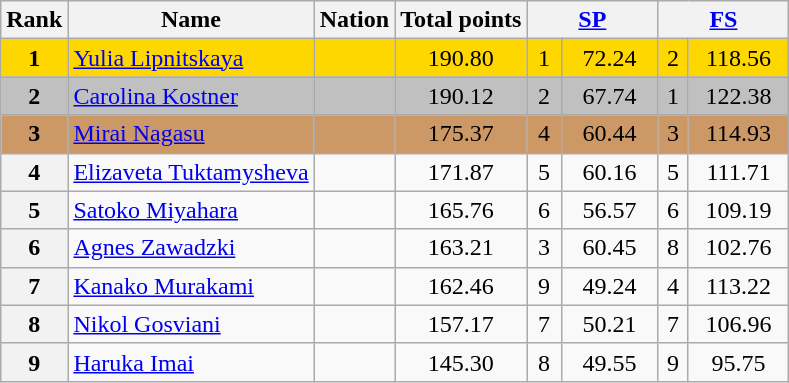<table class="wikitable sortable">
<tr>
<th>Rank</th>
<th>Name</th>
<th>Nation</th>
<th>Total points</th>
<th colspan="2" width="80px"><a href='#'>SP</a></th>
<th colspan="2" width="80px"><a href='#'>FS</a></th>
</tr>
<tr bgcolor="gold">
<td align="center"><strong>1</strong></td>
<td><a href='#'>Yulia Lipnitskaya</a></td>
<td></td>
<td align="center">190.80</td>
<td align="center">1</td>
<td align="center">72.24</td>
<td align="center">2</td>
<td align="center">118.56</td>
</tr>
<tr bgcolor="silver">
<td align="center"><strong>2</strong></td>
<td><a href='#'>Carolina Kostner</a></td>
<td></td>
<td align="center">190.12</td>
<td align="center">2</td>
<td align="center">67.74</td>
<td align="center">1</td>
<td align="center">122.38</td>
</tr>
<tr bgcolor="cc9966">
<td align="center"><strong>3</strong></td>
<td><a href='#'>Mirai Nagasu</a></td>
<td></td>
<td align="center">175.37</td>
<td align="center">4</td>
<td align="center">60.44</td>
<td align="center">3</td>
<td align="center">114.93</td>
</tr>
<tr>
<th>4</th>
<td><a href='#'>Elizaveta Tuktamysheva</a></td>
<td></td>
<td align="center">171.87</td>
<td align="center">5</td>
<td align="center">60.16</td>
<td align="center">5</td>
<td align="center">111.71</td>
</tr>
<tr>
<th>5</th>
<td><a href='#'>Satoko Miyahara</a></td>
<td></td>
<td align="center">165.76</td>
<td align="center">6</td>
<td align="center">56.57</td>
<td align="center">6</td>
<td align="center">109.19</td>
</tr>
<tr>
<th>6</th>
<td><a href='#'>Agnes Zawadzki</a></td>
<td></td>
<td align="center">163.21</td>
<td align="center">3</td>
<td align="center">60.45</td>
<td align="center">8</td>
<td align="center">102.76</td>
</tr>
<tr>
<th>7</th>
<td><a href='#'>Kanako Murakami</a></td>
<td></td>
<td align="center">162.46</td>
<td align="center">9</td>
<td align="center">49.24</td>
<td align="center">4</td>
<td align="center">113.22</td>
</tr>
<tr>
<th>8</th>
<td><a href='#'>Nikol Gosviani</a></td>
<td></td>
<td align="center">157.17</td>
<td align="center">7</td>
<td align="center">50.21</td>
<td align="center">7</td>
<td align="center">106.96</td>
</tr>
<tr>
<th>9</th>
<td><a href='#'>Haruka Imai</a></td>
<td></td>
<td align="center">145.30</td>
<td align="center">8</td>
<td align="center">49.55</td>
<td align="center">9</td>
<td align="center">95.75</td>
</tr>
</table>
